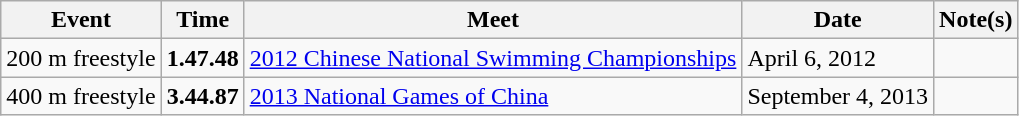<table class="wikitable">
<tr>
<th>Event</th>
<th>Time</th>
<th>Meet</th>
<th>Date</th>
<th>Note(s)</th>
</tr>
<tr>
<td>200 m freestyle</td>
<td><strong>1.47.48</strong></td>
<td><a href='#'>2012 Chinese National Swimming Championships</a></td>
<td>April 6, 2012</td>
<td></td>
</tr>
<tr>
<td>400 m freestyle</td>
<td><strong>3.44.87</strong></td>
<td><a href='#'>2013 National Games of China</a></td>
<td>September 4, 2013</td>
<td></td>
</tr>
</table>
